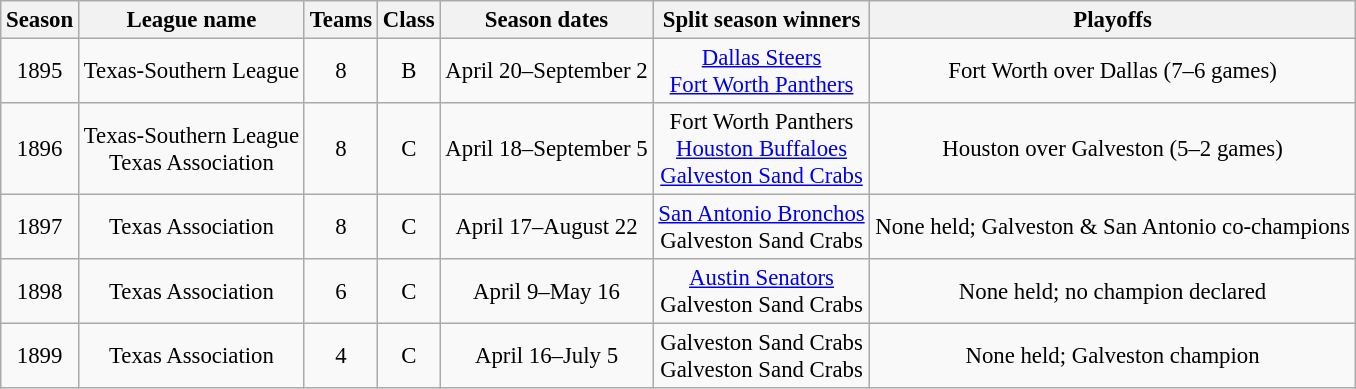<table class="wikitable" style="text-align:center; font-size: 95%;">
<tr>
<th>Season</th>
<th>League name</th>
<th>Teams</th>
<th>Class</th>
<th>Season dates</th>
<th>Split season winners</th>
<th>Playoffs</th>
</tr>
<tr>
<td>1895</td>
<td>Texas-Southern League</td>
<td>8</td>
<td>B</td>
<td>April 20–September 2</td>
<td><a href='#'>Dallas Steers</a><br><a href='#'>Fort Worth Panthers</a></td>
<td>Fort Worth over Dallas (7–6 games)</td>
</tr>
<tr>
<td>1896</td>
<td>Texas-Southern League<br>Texas Association</td>
<td>8</td>
<td>C</td>
<td>April 18–September 5</td>
<td>Fort Worth Panthers<br><a href='#'>Houston Buffaloes</a><br><a href='#'>Galveston Sand Crabs</a></td>
<td>Houston over Galveston (5–2 games)</td>
</tr>
<tr>
<td>1897</td>
<td>Texas Association</td>
<td>8</td>
<td>C</td>
<td>April 17–August 22</td>
<td><a href='#'>San Antonio Bronchos</a><br>Galveston Sand Crabs</td>
<td>None held; Galveston & San Antonio co-champions</td>
</tr>
<tr>
<td>1898</td>
<td>Texas Association</td>
<td>6</td>
<td>C</td>
<td>April 9–May 16</td>
<td><a href='#'>Austin Senators</a><br>Galveston Sand Crabs</td>
<td>None held; no champion declared</td>
</tr>
<tr>
<td>1899</td>
<td>Texas Association</td>
<td>4</td>
<td>C</td>
<td>April 16–July 5</td>
<td>Galveston Sand Crabs<br>Galveston Sand Crabs</td>
<td>None held; Galveston champion</td>
</tr>
</table>
